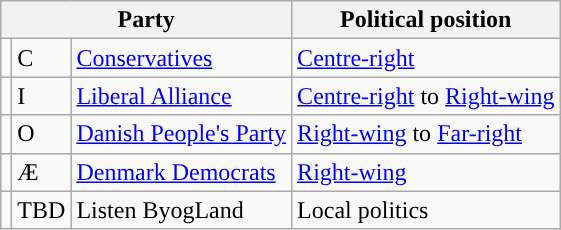<table class="wikitable">
<tr>
<th colspan="3">Party</th>
<th>Political position</th>
</tr>
<tr>
<td></td>
<td>C</td>
<td><a href='#'>Conservatives</a></td>
<td><a href='#'>Centre-right</a></td>
</tr>
<tr>
<td></td>
<td>I</td>
<td><a href='#'>Liberal Alliance</a></td>
<td><a href='#'>Centre-right</a> to <a href='#'>Right-wing</a></td>
</tr>
<tr>
<td></td>
<td>O</td>
<td><a href='#'>Danish People's Party</a></td>
<td><a href='#'>Right-wing</a> to  <a href='#'>Far-right</a></td>
</tr>
<tr>
<td></td>
<td>Æ</td>
<td><a href='#'>Denmark Democrats</a></td>
<td><a href='#'>Right-wing</a></td>
</tr>
<tr>
<td></td>
<td>TBD</td>
<td>Listen ByogLand</td>
<td>Local politics</td>
</tr>
</table>
